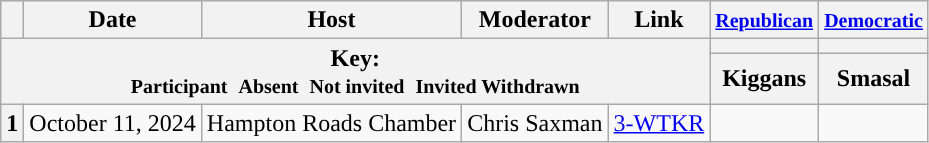<table class="wikitable" style="text-align:center;">
<tr>
<th scope="col"></th>
<th scope="col">Date</th>
<th scope="col">Host</th>
<th scope="col">Moderator</th>
<th scope="col">Link</th>
<th scope="col"><small><a href='#'>Republican</a></small></th>
<th scope="col"><small><a href='#'>Democratic</a></small></th>
</tr>
<tr>
<th colspan="5" rowspan="2">Key:<br> <small>Participant </small>  <small>Absent </small>  <small>Not invited </small>  <small>Invited  Withdrawn</small></th>
<th scope="col" style="background:"></th>
<th scope="col" style="background:"></th>
</tr>
<tr>
<th scope="col">Kiggans</th>
<th scope="col">Smasal</th>
</tr>
<tr>
<th>1</th>
<td style="white-space:nowrap;">October 11, 2024</td>
<td style="white-space:nowrap;">Hampton Roads Chamber</td>
<td style="white-space:nowrap;">Chris Saxman</td>
<td style="white-space:nowrap;"><a href='#'>3-WTKR</a></td>
<td></td>
<td></td>
</tr>
</table>
